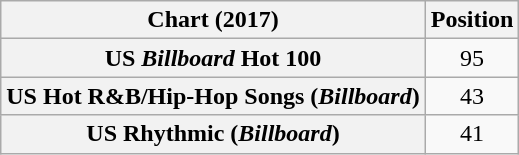<table class="wikitable sortable plainrowheaders" style="text-align:center">
<tr>
<th scope="col">Chart (2017)</th>
<th scope="col">Position</th>
</tr>
<tr>
<th scope="row">US <em>Billboard</em> Hot 100</th>
<td>95</td>
</tr>
<tr>
<th scope="row">US Hot R&B/Hip-Hop Songs (<em>Billboard</em>)</th>
<td>43</td>
</tr>
<tr>
<th scope="row">US Rhythmic (<em>Billboard</em>)</th>
<td>41</td>
</tr>
</table>
